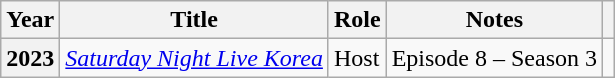<table class="wikitable plainrowheaders sortable">
<tr>
<th scope="col">Year</th>
<th scope="col">Title</th>
<th scope="col">Role</th>
<th scope="col">Notes</th>
<th scope="col" class="unsortable"></th>
</tr>
<tr>
<th scope="row">2023</th>
<td><em><a href='#'>Saturday Night Live Korea</a></em></td>
<td>Host</td>
<td>Episode 8 – Season 3</td>
<td style="text-align:center"></td>
</tr>
</table>
